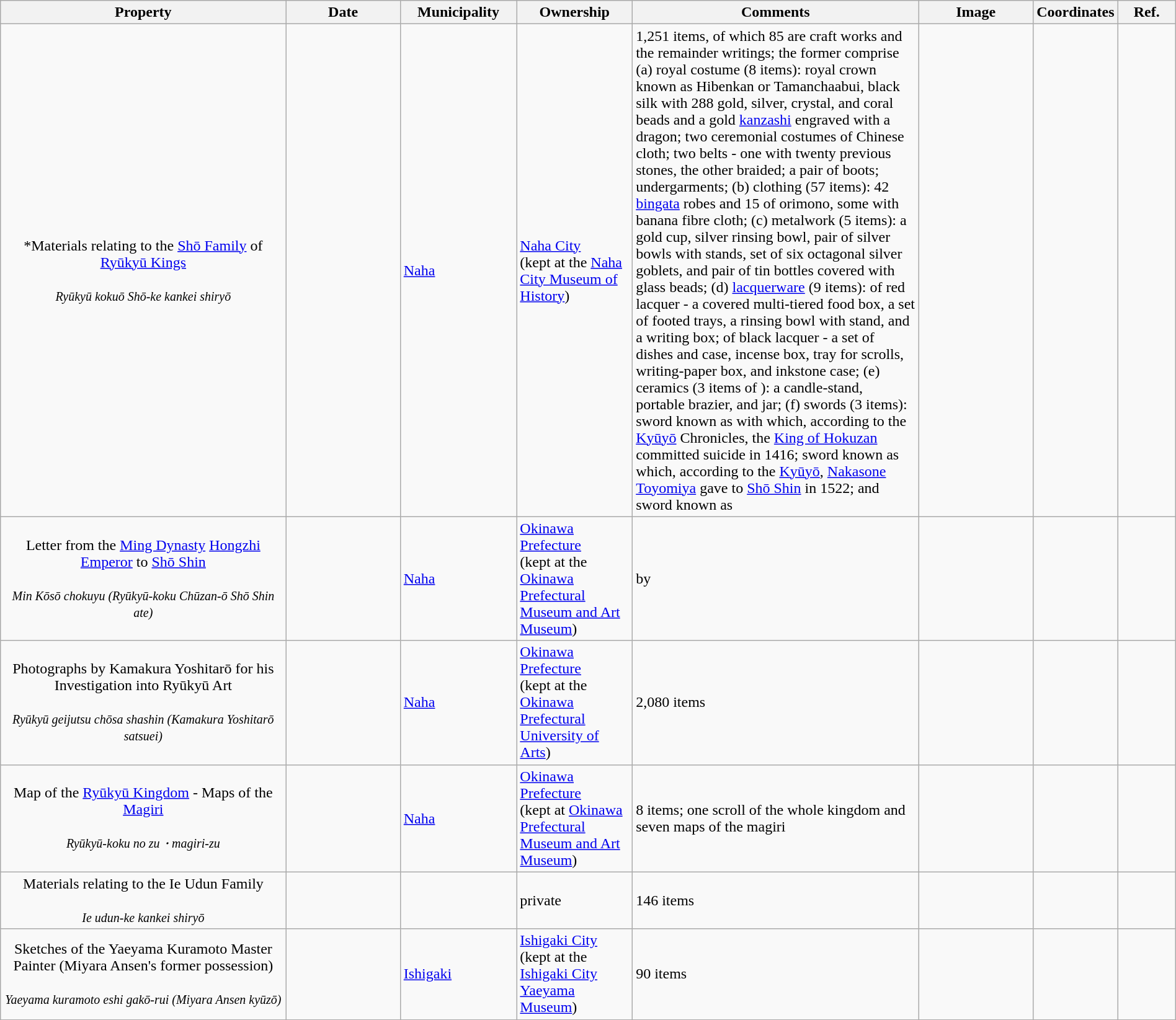<table class="wikitable sortable"  style="width:100%;">
<tr>
<th width="25%" align="left">Property</th>
<th width="10%" align="left" data-sort-type="number">Date</th>
<th width="10%" align="left">Municipality</th>
<th width="10%" align="left">Ownership</th>
<th width="25%" align="left" class="unsortable">Comments</th>
<th width="10%" align="left" class="unsortable">Image</th>
<th width="5%" align="left" class="unsortable">Coordinates</th>
<th width="5%" align="left" class="unsortable">Ref.</th>
</tr>
<tr>
<td align="center">*Materials relating to the <a href='#'>Shō Family</a> of <a href='#'>Ryūkyū Kings</a><br><br><small><em>Ryūkyū kokuō Shō-ke kankei shiryō</em></small></td>
<td></td>
<td><a href='#'>Naha</a></td>
<td><a href='#'>Naha City</a><br>(kept at the <a href='#'>Naha City Museum of History</a>)</td>
<td>1,251 items, of which 85 are craft works and the remainder writings; the former comprise (a) royal costume (8 items): royal crown known as Hibenkan or Tamanchaabui, black silk with 288 gold, silver, crystal, and coral beads and a gold <a href='#'>kanzashi</a> engraved with a dragon; two ceremonial costumes of Chinese cloth; two belts - one with twenty previous stones, the other braided; a pair of boots; undergarments; (b) clothing (57 items): 42 <a href='#'>bingata</a> robes and 15 of orimono, some with banana fibre cloth; (c) metalwork (5 items): a gold cup, silver rinsing bowl, pair of silver bowls with stands, set of six octagonal silver goblets, and pair of tin bottles covered with glass beads; (d) <a href='#'>lacquerware</a> (9 items): of red lacquer - a covered multi-tiered food box, a set of footed trays, a rinsing bowl with stand, and a writing box; of black lacquer - a set of dishes and case, incense box, tray for scrolls, writing-paper box, and inkstone case; (e) ceramics (3 items of ): a candle-stand, portable brazier, and jar; (f) swords (3 items): sword known as  with which, according to the <a href='#'>Kyūyō</a> Chronicles, the <a href='#'>King of Hokuzan</a> committed suicide in 1416; sword known as  which, according to the <a href='#'>Kyūyō</a>, <a href='#'>Nakasone Toyomiya</a> gave to <a href='#'>Shō Shin</a> in 1522; and sword known as </td>
<td></td>
<td></td>
<td></td>
</tr>
<tr>
<td align="center">Letter from the <a href='#'>Ming Dynasty</a> <a href='#'>Hongzhi Emperor</a> to <a href='#'>Shō Shin</a><br><br><small><em>Min Kōsō chokuyu (Ryūkyū-koku Chūzan-ō Shō Shin ate)</em></small></td>
<td></td>
<td><a href='#'>Naha</a></td>
<td><a href='#'>Okinawa Prefecture</a><br>(kept at the <a href='#'>Okinawa Prefectural Museum and Art Museum</a>)</td>
<td> by </td>
<td></td>
<td></td>
<td></td>
</tr>
<tr>
<td align="center">Photographs by Kamakura Yoshitarō for his Investigation into Ryūkyū Art<br><br><small><em>Ryūkyū geijutsu chōsa shashin (Kamakura Yoshitarō satsuei)</em></small></td>
<td></td>
<td><a href='#'>Naha</a></td>
<td><a href='#'>Okinawa Prefecture</a><br>(kept at the <a href='#'>Okinawa Prefectural University of Arts</a>)</td>
<td>2,080 items</td>
<td></td>
<td></td>
<td></td>
</tr>
<tr>
<td align="center">Map of the <a href='#'>Ryūkyū Kingdom</a> - Maps of the <a href='#'>Magiri</a><br><br><small><em>Ryūkyū-koku no zu・magiri-zu</em></small></td>
<td></td>
<td><a href='#'>Naha</a></td>
<td><a href='#'>Okinawa Prefecture</a><br>(kept at <a href='#'>Okinawa Prefectural Museum and Art Museum</a>)</td>
<td>8 items; one scroll of the whole kingdom and seven maps of the magiri</td>
<td></td>
<td></td>
<td></td>
</tr>
<tr>
<td align="center">Materials relating to the Ie Udun Family<br><br><small><em>Ie udun-ke kankei shiryō</em></small></td>
<td></td>
<td></td>
<td>private</td>
<td>146 items</td>
<td></td>
<td></td>
<td></td>
</tr>
<tr>
<td align="center">Sketches of the Yaeyama Kuramoto Master Painter (Miyara Ansen's former possession)<br><br><small><em>Yaeyama kuramoto eshi gakō-rui (Miyara Ansen kyūzō)</em></small></td>
<td></td>
<td><a href='#'>Ishigaki</a></td>
<td><a href='#'>Ishigaki City</a><br>(kept at the <a href='#'>Ishigaki City Yaeyama Museum</a>)</td>
<td>90 items</td>
<td></td>
<td></td>
<td></td>
</tr>
<tr>
</tr>
</table>
